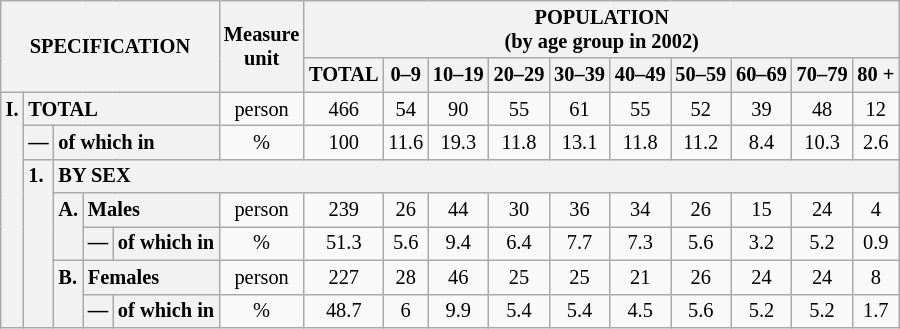<table class="wikitable" style="font-size:85%; text-align:center">
<tr>
<th rowspan="2" colspan="5">SPECIFICATION</th>
<th rowspan="2">Measure<br> unit</th>
<th colspan="10" rowspan="1">POPULATION<br> (by age group in 2002)</th>
</tr>
<tr>
<th>TOTAL</th>
<th>0–9</th>
<th>10–19</th>
<th>20–29</th>
<th>30–39</th>
<th>40–49</th>
<th>50–59</th>
<th>60–69</th>
<th>70–79</th>
<th>80 +</th>
</tr>
<tr>
<th style="text-align:left" valign="top" rowspan="7">I.</th>
<th style="text-align:left" colspan="4">TOTAL</th>
<td>person</td>
<td>466</td>
<td>54</td>
<td>90</td>
<td>55</td>
<td>61</td>
<td>55</td>
<td>52</td>
<td>39</td>
<td>48</td>
<td>12</td>
</tr>
<tr>
<th style="text-align:left" valign="top">—</th>
<th style="text-align:left" colspan="3">of which in</th>
<td>%</td>
<td>100</td>
<td>11.6</td>
<td>19.3</td>
<td>11.8</td>
<td>13.1</td>
<td>11.8</td>
<td>11.2</td>
<td>8.4</td>
<td>10.3</td>
<td>2.6</td>
</tr>
<tr>
<th style="text-align:left" valign="top" rowspan="5">1.</th>
<th style="text-align:left" colspan="14">BY SEX</th>
</tr>
<tr>
<th style="text-align:left" valign="top" rowspan="2">A.</th>
<th style="text-align:left" colspan="2">Males</th>
<td>person</td>
<td>239</td>
<td>26</td>
<td>44</td>
<td>30</td>
<td>36</td>
<td>34</td>
<td>26</td>
<td>15</td>
<td>24</td>
<td>4</td>
</tr>
<tr>
<th style="text-align:left" valign="top">—</th>
<th style="text-align:left" colspan="1">of which in</th>
<td>%</td>
<td>51.3</td>
<td>5.6</td>
<td>9.4</td>
<td>6.4</td>
<td>7.7</td>
<td>7.3</td>
<td>5.6</td>
<td>3.2</td>
<td>5.2</td>
<td>0.9</td>
</tr>
<tr>
<th style="text-align:left" valign="top" rowspan="2">B.</th>
<th style="text-align:left" colspan="2">Females</th>
<td>person</td>
<td>227</td>
<td>28</td>
<td>46</td>
<td>25</td>
<td>25</td>
<td>21</td>
<td>26</td>
<td>24</td>
<td>24</td>
<td>8</td>
</tr>
<tr>
<th style="text-align:left" valign="top">—</th>
<th style="text-align:left" colspan="1">of which in</th>
<td>%</td>
<td>48.7</td>
<td>6</td>
<td>9.9</td>
<td>5.4</td>
<td>5.4</td>
<td>4.5</td>
<td>5.6</td>
<td>5.2</td>
<td>5.2</td>
<td>1.7</td>
</tr>
</table>
